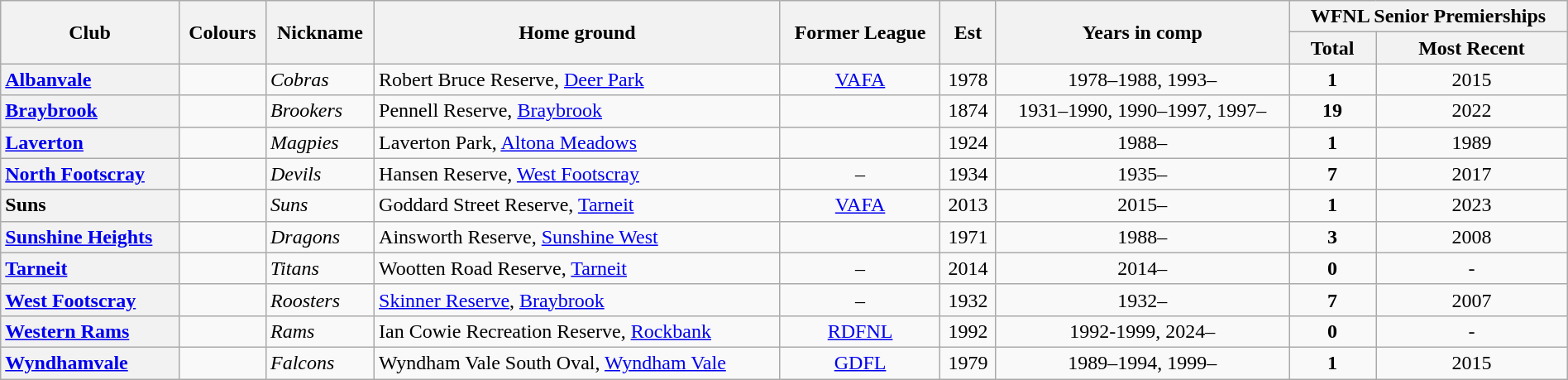<table class="wikitable sortable" style="width:100%">
<tr>
<th rowspan="2">Club</th>
<th rowspan="2">Colours</th>
<th rowspan="2">Nickname</th>
<th rowspan="2">Home ground</th>
<th rowspan="2">Former League</th>
<th rowspan="2">Est</th>
<th rowspan="2">Years in comp</th>
<th colspan="2">WFNL Senior Premierships</th>
</tr>
<tr>
<th>Total</th>
<th>Most Recent</th>
</tr>
<tr>
<th style="text-align:left"><a href='#'>Albanvale</a></th>
<td></td>
<td><em>Cobras</em></td>
<td>Robert Bruce Reserve, <a href='#'>Deer Park</a></td>
<td align=center><a href='#'>VAFA</a></td>
<td align=center>1978</td>
<td align=center>1978–1988, 1993–</td>
<td align=center><strong>1</strong></td>
<td align=center>2015</td>
</tr>
<tr>
<th style="text-align:left"><a href='#'>Braybrook</a></th>
<td></td>
<td><em>Brookers</em></td>
<td>Pennell Reserve, <a href='#'>Braybrook</a></td>
<td align=center></td>
<td align=center>1874</td>
<td align=center>1931–1990, 1990–1997, 1997–</td>
<td align=center><strong>19</strong></td>
<td align=center>2022</td>
</tr>
<tr>
<th style="text-align:left"><a href='#'>Laverton</a></th>
<td></td>
<td><em>Magpies</em></td>
<td>Laverton Park, <a href='#'>Altona Meadows</a></td>
<td align=center></td>
<td align=center>1924</td>
<td align=center>1988–</td>
<td align=center><strong>1</strong></td>
<td align=center>1989</td>
</tr>
<tr>
<th style="text-align:left"><a href='#'>North Footscray</a></th>
<td></td>
<td><em>Devils</em></td>
<td>Hansen Reserve, <a href='#'>West Footscray</a></td>
<td align=center>–</td>
<td align=center>1934</td>
<td align=center>1935–</td>
<td align=center><strong>7</strong></td>
<td align=center>2017</td>
</tr>
<tr>
<th style="text-align:left">Suns </th>
<td></td>
<td><em>Suns</em></td>
<td>Goddard Street Reserve, <a href='#'>Tarneit</a></td>
<td align=center><a href='#'>VAFA</a></td>
<td align=center>2013</td>
<td align=center>2015–</td>
<td align=center><strong>1</strong></td>
<td align=center>2023</td>
</tr>
<tr>
<th style="text-align:left"><a href='#'>Sunshine Heights</a></th>
<td></td>
<td><em>Dragons</em></td>
<td>Ainsworth Reserve, <a href='#'>Sunshine West</a></td>
<td align=center></td>
<td align=center>1971</td>
<td align=center>1988–</td>
<td align=center><strong>3</strong></td>
<td align=center>2008</td>
</tr>
<tr>
<th style="text-align:left"><a href='#'>Tarneit</a></th>
<td></td>
<td><em>Titans</em></td>
<td>Wootten Road Reserve, <a href='#'>Tarneit</a></td>
<td align=center>–</td>
<td align=center>2014</td>
<td align=center>2014–</td>
<td align=center><strong>0</strong></td>
<td align=center>-</td>
</tr>
<tr>
<th style="text-align:left"><a href='#'>West Footscray</a></th>
<td></td>
<td><em>Roosters</em></td>
<td><a href='#'>Skinner Reserve</a>, <a href='#'>Braybrook</a></td>
<td align=center>–</td>
<td align=center>1932</td>
<td align=center>1932–</td>
<td align=center><strong>7</strong></td>
<td align=center>2007</td>
</tr>
<tr>
<th style="text-align:left"><a href='#'>Western Rams</a></th>
<td></td>
<td><em>Rams</em></td>
<td>Ian Cowie Recreation Reserve, <a href='#'>Rockbank</a></td>
<td align=center><a href='#'>RDFNL</a></td>
<td align=center>1992</td>
<td align=center>1992-1999, 2024–</td>
<td align=center><strong>0</strong></td>
<td align=center>-</td>
</tr>
<tr>
<th style="text-align:left"><a href='#'>Wyndhamvale</a></th>
<td></td>
<td><em>Falcons</em></td>
<td>Wyndham Vale South Oval, <a href='#'>Wyndham Vale</a></td>
<td align=center><a href='#'>GDFL</a></td>
<td align=center>1979</td>
<td align=center>1989–1994, 1999–</td>
<td align=center><strong>1</strong></td>
<td align=center>2015</td>
</tr>
</table>
